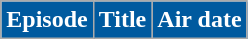<table class="wikitable plainrowheaders">
<tr>
<th style="color:#fff;background:#005A9F;">Episode</th>
<th style="color:#fff;background:#005A9F;">Title</th>
<th style="color:#fff;background:#005A9F;">Air date<br>




</th>
</tr>
</table>
